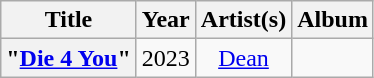<table class="wikitable plainrowheaders" style="text-align:center;">
<tr>
<th scope="col">Title</th>
<th scope="col">Year</th>
<th scope="col">Artist(s)</th>
<th scope="col">Album</th>
</tr>
<tr>
<th scope="row">"<a href='#'>Die 4 You</a>"</th>
<td>2023</td>
<td><a href='#'>Dean</a></td>
<td></td>
</tr>
</table>
